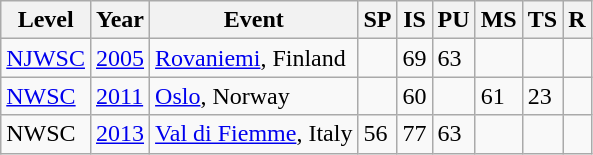<table class="wikitable sortable">
<tr>
<th>Level</th>
<th>Year</th>
<th>Event</th>
<th>SP</th>
<th>IS</th>
<th>PU</th>
<th>MS</th>
<th>TS</th>
<th>R</th>
</tr>
<tr>
<td><a href='#'>NJWSC</a></td>
<td><a href='#'>2005</a></td>
<td> <a href='#'>Rovaniemi</a>, Finland</td>
<td></td>
<td>69</td>
<td>63</td>
<td></td>
<td></td>
<td></td>
</tr>
<tr>
<td><a href='#'>NWSC</a></td>
<td><a href='#'>2011</a></td>
<td> <a href='#'>Oslo</a>, Norway</td>
<td></td>
<td>60</td>
<td></td>
<td>61</td>
<td>23</td>
<td></td>
</tr>
<tr>
<td>NWSC</td>
<td><a href='#'>2013</a></td>
<td> <a href='#'>Val di Fiemme</a>, Italy</td>
<td>56</td>
<td>77</td>
<td>63</td>
<td></td>
<td></td>
<td></td>
</tr>
</table>
